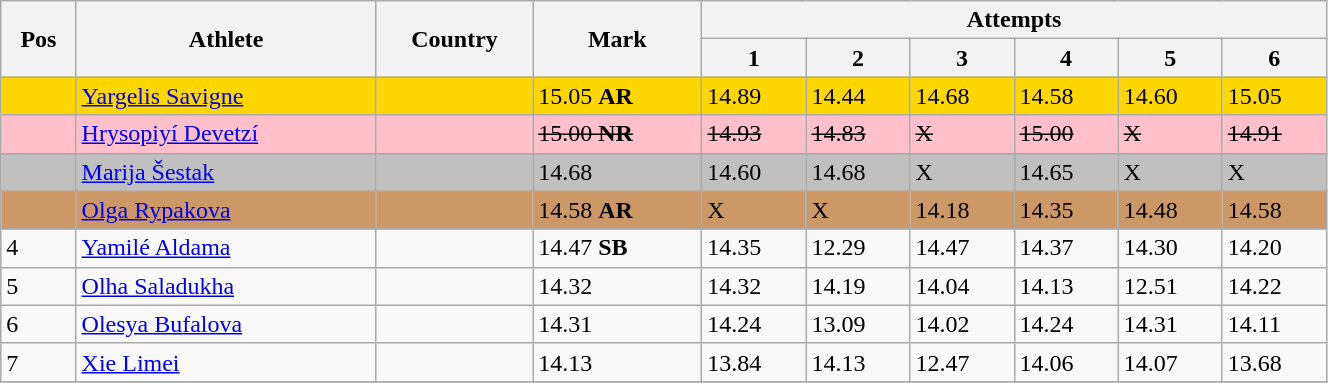<table class="wikitable" width=70%>
<tr>
<th rowspan=2>Pos</th>
<th rowspan=2>Athlete</th>
<th rowspan=2>Country</th>
<th rowspan=2>Mark</th>
<th colspan=6>Attempts</th>
</tr>
<tr>
<th>1</th>
<th>2</th>
<th>3</th>
<th>4</th>
<th>5</th>
<th>6</th>
</tr>
<tr bgcolor=gold>
<td></td>
<td><a href='#'>Yargelis Savigne</a></td>
<td></td>
<td>15.05 <strong>AR</strong></td>
<td>14.89</td>
<td>14.44</td>
<td>14.68</td>
<td>14.58</td>
<td>14.60</td>
<td>15.05</td>
</tr>
<tr bgcolor=pink>
<td></td>
<td><a href='#'>Hrysopiyí Devetzí</a></td>
<td></td>
<td><s>15.00 <strong>NR</strong> </s></td>
<td><s>14.93 </s></td>
<td><s>14.83 </s></td>
<td><s>X </s></td>
<td><s>15.00 </s></td>
<td><s>X </s></td>
<td><s>14.91 </s></td>
</tr>
<tr bgcolor=silver>
<td></td>
<td><a href='#'>Marija Šestak</a></td>
<td></td>
<td>14.68</td>
<td>14.60</td>
<td>14.68</td>
<td>X</td>
<td>14.65</td>
<td>X</td>
<td>X</td>
</tr>
<tr bgcolor=cc9966>
<td></td>
<td><a href='#'>Olga Rypakova</a></td>
<td></td>
<td>14.58 <strong>AR</strong></td>
<td>X</td>
<td>X</td>
<td>14.18</td>
<td>14.35</td>
<td>14.48</td>
<td>14.58</td>
</tr>
<tr>
<td>4</td>
<td><a href='#'>Yamilé Aldama</a></td>
<td></td>
<td>14.47 <strong>SB</strong></td>
<td>14.35</td>
<td>12.29</td>
<td>14.47</td>
<td>14.37</td>
<td>14.30</td>
<td>14.20</td>
</tr>
<tr>
<td>5</td>
<td><a href='#'>Olha Saladukha</a></td>
<td></td>
<td>14.32</td>
<td>14.32</td>
<td>14.19</td>
<td>14.04</td>
<td>14.13</td>
<td>12.51</td>
<td>14.22</td>
</tr>
<tr>
<td>6</td>
<td><a href='#'>Olesya Bufalova</a></td>
<td></td>
<td>14.31</td>
<td>14.24</td>
<td>13.09</td>
<td>14.02</td>
<td>14.24</td>
<td>14.31</td>
<td>14.11</td>
</tr>
<tr>
<td>7</td>
<td><a href='#'>Xie Limei</a></td>
<td></td>
<td>14.13</td>
<td>13.84</td>
<td>14.13</td>
<td>12.47</td>
<td>14.06</td>
<td>14.07</td>
<td>13.68</td>
</tr>
<tr>
</tr>
</table>
